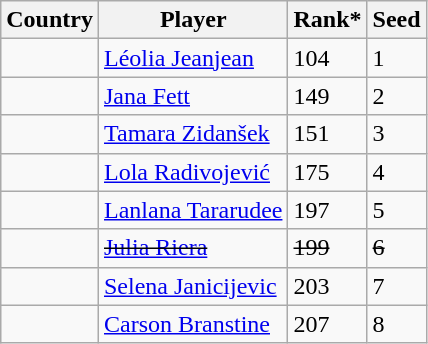<table class="wikitable" border="1">
<tr>
<th>Country</th>
<th>Player</th>
<th>Rank*</th>
<th>Seed</th>
</tr>
<tr>
<td></td>
<td><a href='#'>Léolia Jeanjean</a></td>
<td>104</td>
<td>1</td>
</tr>
<tr>
<td></td>
<td><a href='#'>Jana Fett</a></td>
<td>149</td>
<td>2</td>
</tr>
<tr>
<td></td>
<td><a href='#'>Tamara Zidanšek</a></td>
<td>151</td>
<td>3</td>
</tr>
<tr>
<td></td>
<td><a href='#'>Lola Radivojević</a></td>
<td>175</td>
<td>4</td>
</tr>
<tr>
<td></td>
<td><a href='#'>Lanlana Tararudee</a></td>
<td>197</td>
<td>5</td>
</tr>
<tr>
<td><s></s></td>
<td><s><a href='#'>Julia Riera</a></s></td>
<td><s>199</s></td>
<td><s>6</s></td>
</tr>
<tr>
<td></td>
<td><a href='#'>Selena Janicijevic</a></td>
<td>203</td>
<td>7</td>
</tr>
<tr>
<td></td>
<td><a href='#'>Carson Branstine</a></td>
<td>207</td>
<td>8</td>
</tr>
</table>
